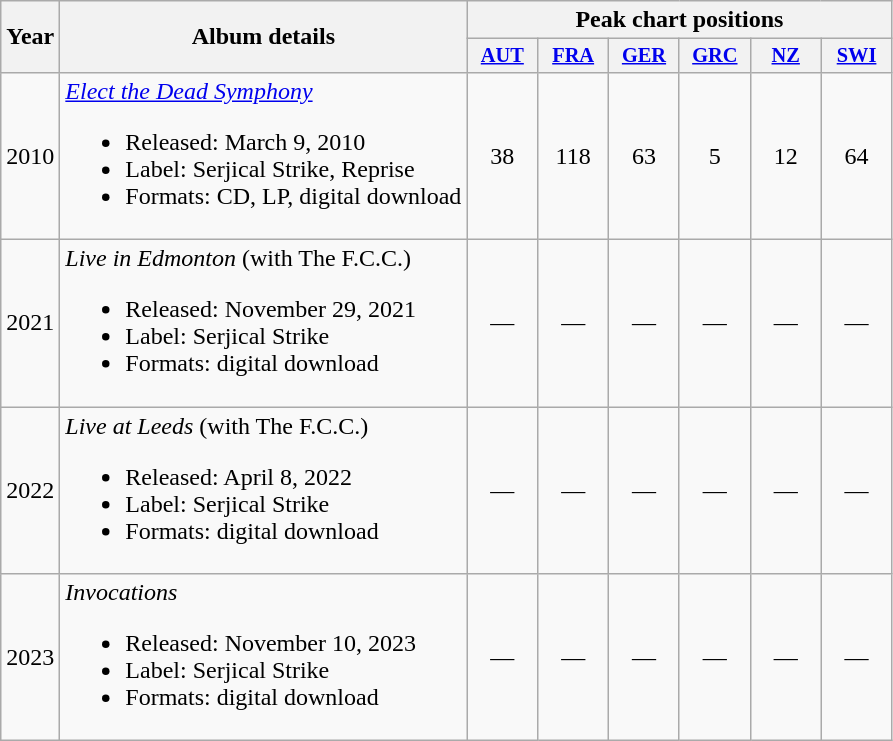<table class="wikitable">
<tr>
<th rowspan="2">Year</th>
<th rowspan="2">Album details</th>
<th colspan="6">Peak chart positions</th>
</tr>
<tr>
<th style="width:3em;font-size:85%"><a href='#'>AUT</a><br></th>
<th style="width:3em;font-size:85%"><a href='#'>FRA</a><br></th>
<th style="width:3em;font-size:85%"><a href='#'>GER</a><br></th>
<th style="width:3em;font-size:85%"><a href='#'>GRC</a><br></th>
<th style="width:3em;font-size:85%"><a href='#'>NZ</a><br></th>
<th style="width:3em;font-size:85%"><a href='#'>SWI</a><br></th>
</tr>
<tr>
<td align="center">2010</td>
<td><em><a href='#'>Elect the Dead Symphony</a></em><br><ul><li>Released: March 9, 2010</li><li>Label: Serjical Strike, Reprise</li><li>Formats: CD, LP, digital download</li></ul></td>
<td align="center">38</td>
<td align="center">118</td>
<td align="center">63</td>
<td align="center">5</td>
<td align="center">12</td>
<td align="center">64</td>
</tr>
<tr>
<td align="center">2021</td>
<td><em>Live in Edmonton</em> (with The F.C.C.)<br><ul><li>Released: November 29, 2021</li><li>Label: Serjical Strike</li><li>Formats: digital download</li></ul></td>
<td align="center">—</td>
<td align="center">—</td>
<td align="center">—</td>
<td align="center">—</td>
<td align="center">—</td>
<td align="center">—</td>
</tr>
<tr>
<td align="center">2022</td>
<td><em>Live at Leeds</em> (with The F.C.C.)<br><ul><li>Released: April 8, 2022</li><li>Label: Serjical Strike</li><li>Formats: digital download</li></ul></td>
<td align="center">—</td>
<td align="center">—</td>
<td align="center">—</td>
<td align="center">—</td>
<td align="center">—</td>
<td align="center">—</td>
</tr>
<tr>
<td align="center">2023</td>
<td><em>Invocations</em><br><ul><li>Released: November 10, 2023</li><li>Label: Serjical Strike</li><li>Formats: digital download</li></ul></td>
<td align="center">—</td>
<td align="center">—</td>
<td align="center">—</td>
<td align="center">—</td>
<td align="center">—</td>
<td align="center">—</td>
</tr>
</table>
